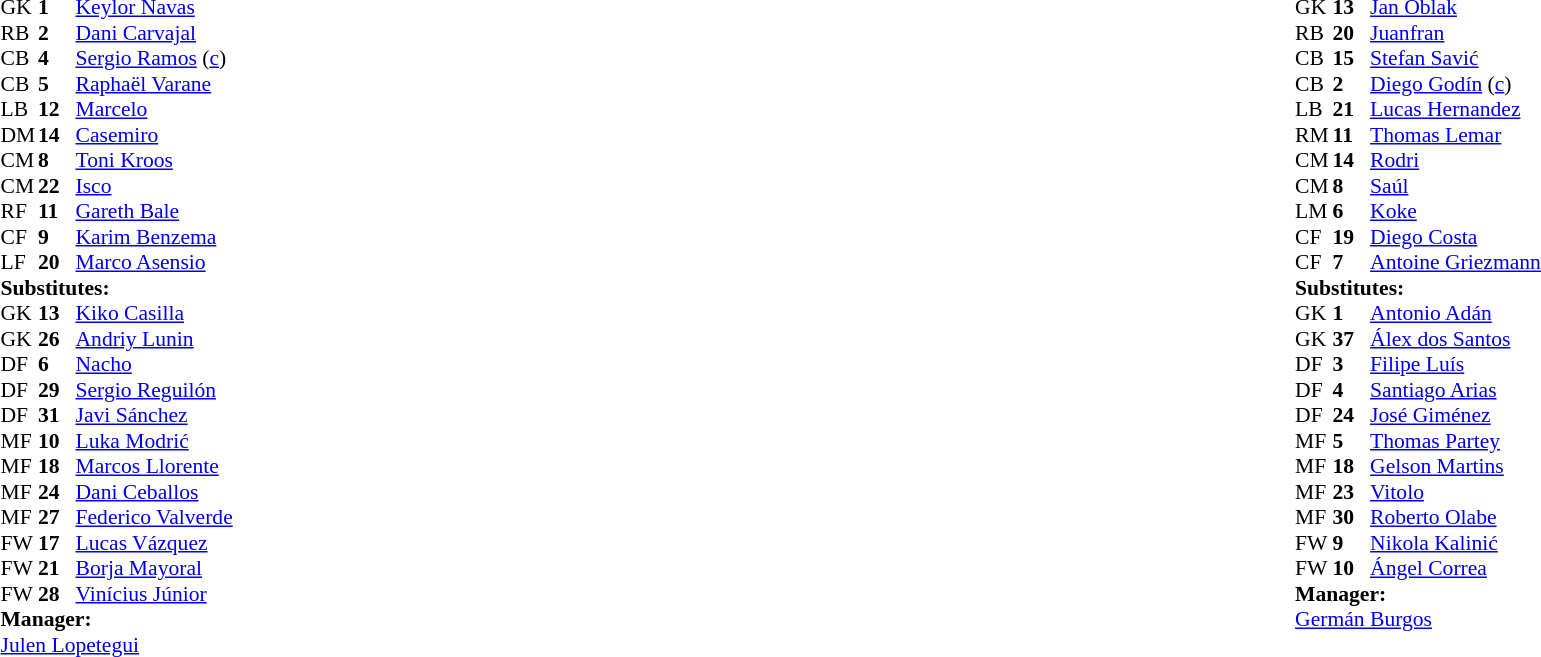<table width="100%">
<tr>
<td valign="top" width="40%"><br><table style="font-size:90%" cellspacing="0" cellpadding="0">
<tr>
<th width=25></th>
<th width=25></th>
</tr>
<tr>
<td>GK</td>
<td><strong>1</strong></td>
<td> <a href='#'>Keylor Navas</a></td>
</tr>
<tr>
<td>RB</td>
<td><strong>2</strong></td>
<td> <a href='#'>Dani Carvajal</a></td>
</tr>
<tr>
<td>CB</td>
<td><strong>4</strong></td>
<td> <a href='#'>Sergio Ramos</a> (<a href='#'>c</a>)</td>
<td></td>
</tr>
<tr>
<td>CB</td>
<td><strong>5</strong></td>
<td> <a href='#'>Raphaël Varane</a></td>
</tr>
<tr>
<td>LB</td>
<td><strong>12</strong></td>
<td> <a href='#'>Marcelo</a></td>
<td></td>
</tr>
<tr>
<td>DM</td>
<td><strong>14</strong></td>
<td> <a href='#'>Casemiro</a></td>
<td></td>
<td></td>
</tr>
<tr>
<td>CM</td>
<td><strong>8</strong></td>
<td> <a href='#'>Toni Kroos</a></td>
<td></td>
<td></td>
</tr>
<tr>
<td>CM</td>
<td><strong>22</strong></td>
<td> <a href='#'>Isco</a></td>
<td></td>
<td></td>
</tr>
<tr>
<td>RF</td>
<td><strong>11</strong></td>
<td> <a href='#'>Gareth Bale</a></td>
</tr>
<tr>
<td>CF</td>
<td><strong>9</strong></td>
<td> <a href='#'>Karim Benzema</a></td>
</tr>
<tr>
<td>LF</td>
<td><strong>20</strong></td>
<td> <a href='#'>Marco Asensio</a></td>
<td></td>
<td></td>
</tr>
<tr>
<td colspan=3><strong>Substitutes:</strong></td>
</tr>
<tr>
<td>GK</td>
<td><strong>13</strong></td>
<td> <a href='#'>Kiko Casilla</a></td>
</tr>
<tr>
<td>GK</td>
<td><strong>26</strong></td>
<td> <a href='#'>Andriy Lunin</a></td>
</tr>
<tr>
<td>DF</td>
<td><strong>6</strong></td>
<td> <a href='#'>Nacho</a></td>
</tr>
<tr>
<td>DF</td>
<td><strong>29</strong></td>
<td> <a href='#'>Sergio Reguilón</a></td>
</tr>
<tr>
<td>DF</td>
<td><strong>31</strong></td>
<td> <a href='#'>Javi Sánchez</a></td>
</tr>
<tr>
<td>MF</td>
<td><strong>10</strong></td>
<td> <a href='#'>Luka Modrić</a></td>
<td></td>
<td></td>
</tr>
<tr>
<td>MF</td>
<td><strong>18</strong></td>
<td> <a href='#'>Marcos Llorente</a></td>
</tr>
<tr>
<td>MF</td>
<td><strong>24</strong></td>
<td> <a href='#'>Dani Ceballos</a></td>
<td></td>
<td></td>
</tr>
<tr>
<td>MF</td>
<td><strong>27</strong></td>
<td> <a href='#'>Federico Valverde</a></td>
</tr>
<tr>
<td>FW</td>
<td><strong>17</strong></td>
<td> <a href='#'>Lucas Vázquez</a></td>
<td></td>
<td></td>
</tr>
<tr>
<td>FW</td>
<td><strong>21</strong></td>
<td> <a href='#'>Borja Mayoral</a></td>
<td></td>
<td></td>
</tr>
<tr>
<td>FW</td>
<td><strong>28</strong></td>
<td> <a href='#'>Vinícius Júnior</a></td>
</tr>
<tr>
<td colspan=3><strong>Manager:</strong></td>
</tr>
<tr>
<td colspan=3> <a href='#'>Julen Lopetegui</a></td>
</tr>
</table>
</td>
<td valign="top"></td>
<td valign="top" width="50%"><br><table style="font-size:90%; margin:auto" cellspacing="0" cellpadding="0">
<tr>
<th width=25></th>
<th width=25></th>
</tr>
<tr>
<td>GK</td>
<td><strong>13</strong></td>
<td> <a href='#'>Jan Oblak</a></td>
</tr>
<tr>
<td>RB</td>
<td><strong>20</strong></td>
<td> <a href='#'>Juanfran</a></td>
</tr>
<tr>
<td>CB</td>
<td><strong>15</strong></td>
<td> <a href='#'>Stefan Savić</a></td>
</tr>
<tr>
<td>CB</td>
<td><strong>2</strong></td>
<td> <a href='#'>Diego Godín</a> (<a href='#'>c</a>)</td>
</tr>
<tr>
<td>LB</td>
<td><strong>21</strong></td>
<td> <a href='#'>Lucas Hernandez</a></td>
</tr>
<tr>
<td>RM</td>
<td><strong>11</strong></td>
<td> <a href='#'>Thomas Lemar</a></td>
<td></td>
<td></td>
</tr>
<tr>
<td>CM</td>
<td><strong>14</strong></td>
<td> <a href='#'>Rodri</a></td>
<td></td>
<td></td>
</tr>
<tr>
<td>CM</td>
<td><strong>8</strong></td>
<td> <a href='#'>Saúl</a></td>
</tr>
<tr>
<td>LM</td>
<td><strong>6</strong></td>
<td> <a href='#'>Koke</a></td>
</tr>
<tr>
<td>CF</td>
<td><strong>19</strong></td>
<td> <a href='#'>Diego Costa</a></td>
<td></td>
<td></td>
</tr>
<tr>
<td>CF</td>
<td><strong>7</strong></td>
<td> <a href='#'>Antoine Griezmann</a></td>
<td></td>
<td></td>
</tr>
<tr>
<td colspan=3><strong>Substitutes:</strong></td>
</tr>
<tr>
<td>GK</td>
<td><strong>1</strong></td>
<td> <a href='#'>Antonio Adán</a></td>
</tr>
<tr>
<td>GK</td>
<td><strong>37</strong></td>
<td> <a href='#'>Álex dos Santos</a></td>
</tr>
<tr>
<td>DF</td>
<td><strong>3</strong></td>
<td> <a href='#'>Filipe Luís</a></td>
</tr>
<tr>
<td>DF</td>
<td><strong>4</strong></td>
<td> <a href='#'>Santiago Arias</a></td>
</tr>
<tr>
<td>DF</td>
<td><strong>24</strong></td>
<td> <a href='#'>José Giménez</a></td>
<td></td>
<td></td>
</tr>
<tr>
<td>MF</td>
<td><strong>5</strong></td>
<td> <a href='#'>Thomas Partey</a></td>
<td></td>
<td></td>
</tr>
<tr>
<td>MF</td>
<td><strong>18</strong></td>
<td> <a href='#'>Gelson Martins</a></td>
</tr>
<tr>
<td>MF</td>
<td><strong>23</strong></td>
<td> <a href='#'>Vitolo</a></td>
<td></td>
<td></td>
</tr>
<tr>
<td>MF</td>
<td><strong>30</strong></td>
<td> <a href='#'>Roberto Olabe</a></td>
</tr>
<tr>
<td>FW</td>
<td><strong>9</strong></td>
<td> <a href='#'>Nikola Kalinić</a></td>
</tr>
<tr>
<td>FW</td>
<td><strong>10</strong></td>
<td> <a href='#'>Ángel Correa</a></td>
<td></td>
<td></td>
</tr>
<tr>
<td colspan=3><strong>Manager:</strong></td>
</tr>
<tr>
<td colspan=3> <a href='#'>Germán Burgos</a></td>
</tr>
</table>
</td>
</tr>
</table>
